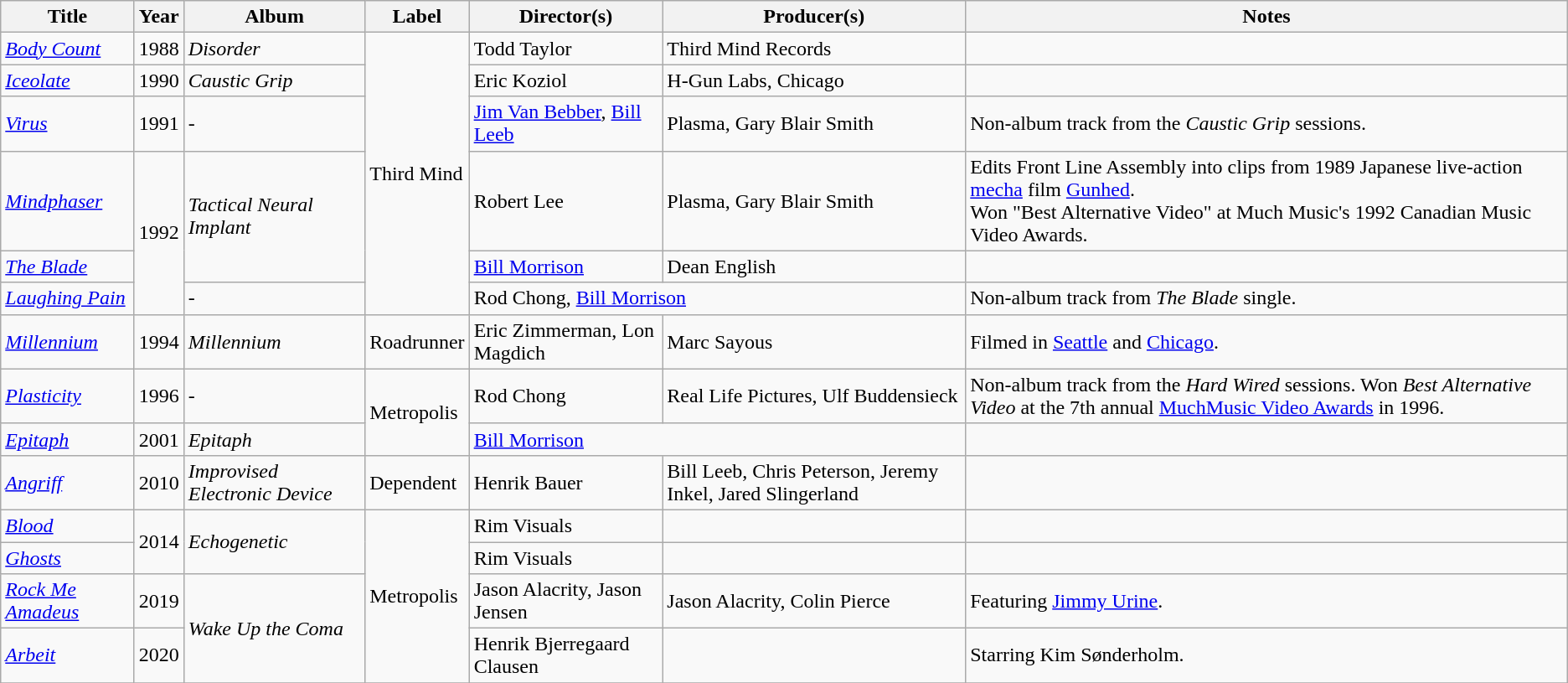<table class="wikitable">
<tr>
<th>Title</th>
<th>Year</th>
<th>Album</th>
<th>Label</th>
<th>Director(s)</th>
<th>Producer(s)</th>
<th>Notes</th>
</tr>
<tr>
<td><em><a href='#'>Body Count</a></em></td>
<td>1988</td>
<td><em>Disorder</em></td>
<td rowspan="6">Third Mind</td>
<td>Todd Taylor</td>
<td>Third Mind Records</td>
<td></td>
</tr>
<tr>
<td><em><a href='#'>Iceolate</a></em></td>
<td>1990</td>
<td><em>Caustic Grip</em></td>
<td>Eric Koziol</td>
<td>H-Gun Labs, Chicago</td>
<td></td>
</tr>
<tr>
<td><em><a href='#'>Virus</a></em></td>
<td>1991</td>
<td>-</td>
<td><a href='#'>Jim Van Bebber</a>, <a href='#'>Bill Leeb</a></td>
<td>Plasma, Gary Blair Smith</td>
<td>Non-album track from the <em>Caustic Grip</em> sessions.</td>
</tr>
<tr>
<td><em><a href='#'>Mindphaser</a></em></td>
<td rowspan="3">1992</td>
<td rowspan="2"><em>Tactical Neural Implant</em></td>
<td>Robert Lee</td>
<td>Plasma, Gary Blair Smith</td>
<td>Edits Front Line Assembly into clips from 1989 Japanese live-action <a href='#'>mecha</a> film <a href='#'>Gunhed</a>.<br>Won "Best Alternative Video" at Much Music's 1992 Canadian Music Video Awards.</td>
</tr>
<tr>
<td><em><a href='#'>The Blade</a></em></td>
<td><a href='#'>Bill Morrison</a></td>
<td>Dean English</td>
<td></td>
</tr>
<tr>
<td><em><a href='#'>Laughing Pain</a></em></td>
<td>-</td>
<td colspan="2">Rod Chong, <a href='#'>Bill Morrison</a></td>
<td>Non-album track from <em>The Blade</em> single.</td>
</tr>
<tr>
<td><em><a href='#'>Millennium</a></em></td>
<td>1994</td>
<td><em>Millennium</em></td>
<td>Roadrunner</td>
<td>Eric Zimmerman, Lon Magdich</td>
<td>Marc Sayous</td>
<td>Filmed in <a href='#'>Seattle</a> and <a href='#'>Chicago</a>.</td>
</tr>
<tr>
<td><em><a href='#'>Plasticity</a></em></td>
<td>1996</td>
<td>-</td>
<td rowspan="2">Metropolis</td>
<td>Rod Chong</td>
<td>Real Life Pictures, Ulf Buddensieck</td>
<td>Non-album track from the <em>Hard Wired</em> sessions. Won <em>Best Alternative Video</em> at the 7th annual <a href='#'>MuchMusic Video Awards</a> in 1996.</td>
</tr>
<tr>
<td><em><a href='#'>Epitaph</a></em></td>
<td>2001</td>
<td><em>Epitaph</em></td>
<td colspan="2"><a href='#'>Bill Morrison</a></td>
<td></td>
</tr>
<tr>
<td><em><a href='#'>Angriff</a></em></td>
<td>2010</td>
<td><em>Improvised Electronic Device</em></td>
<td>Dependent</td>
<td>Henrik Bauer</td>
<td>Bill Leeb, Chris Peterson, Jeremy Inkel, Jared Slingerland</td>
<td></td>
</tr>
<tr>
<td><em><a href='#'>Blood</a></em></td>
<td rowspan="2">2014</td>
<td rowspan="2"><em>Echogenetic</em></td>
<td rowspan="4">Metropolis</td>
<td>Rim Visuals</td>
<td></td>
<td></td>
</tr>
<tr>
<td><em><a href='#'>Ghosts</a></em></td>
<td>Rim Visuals</td>
<td></td>
<td></td>
</tr>
<tr>
<td><em><a href='#'>Rock Me Amadeus</a></em></td>
<td>2019</td>
<td rowspan="2"><em>Wake Up the Coma</em></td>
<td>Jason Alacrity, Jason Jensen</td>
<td>Jason Alacrity, Colin Pierce</td>
<td>Featuring <a href='#'>Jimmy Urine</a>.</td>
</tr>
<tr>
<td><em><a href='#'>Arbeit</a></em></td>
<td>2020</td>
<td>Henrik Bjerregaard Clausen</td>
<td></td>
<td>Starring Kim Sønderholm.</td>
</tr>
<tr>
</tr>
</table>
